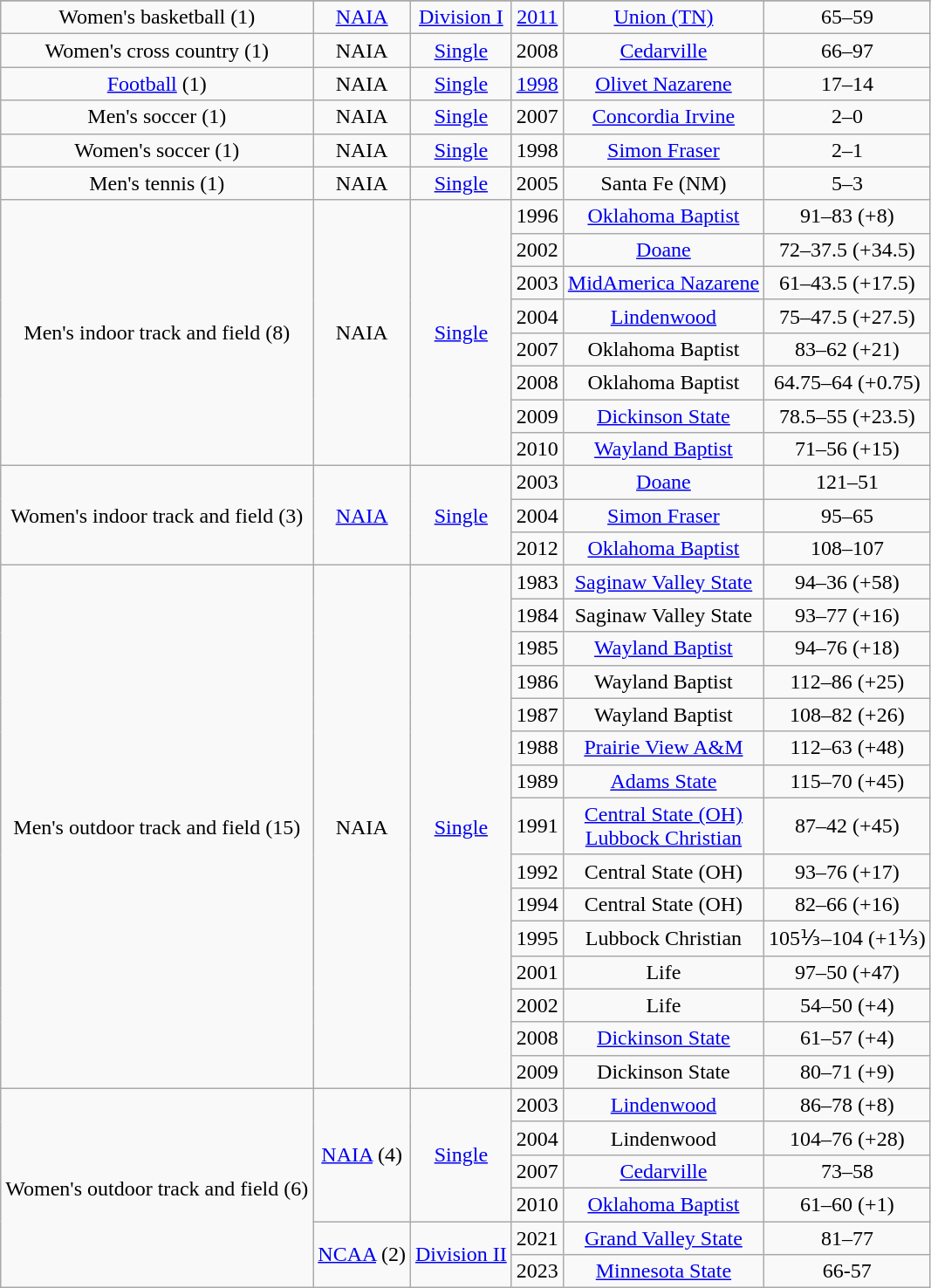<table class="wikitable">
<tr>
</tr>
<tr align="center">
<td rowspan="1">Women's basketball (1)</td>
<td rowspan="1"><a href='#'>NAIA</a></td>
<td rowspan="1"><a href='#'>Division I</a></td>
<td><a href='#'>2011</a></td>
<td><a href='#'>Union (TN)</a></td>
<td>65–59</td>
</tr>
<tr align="center">
<td rowspan="1">Women's cross country (1)</td>
<td rowspan="1">NAIA</td>
<td rowspan="1"><a href='#'>Single</a></td>
<td>2008</td>
<td><a href='#'>Cedarville</a></td>
<td>66–97</td>
</tr>
<tr align="center">
<td rowspan="1"><a href='#'>Football</a> (1)</td>
<td rowspan="1">NAIA</td>
<td rowspan="1"><a href='#'>Single</a></td>
<td><a href='#'>1998</a></td>
<td><a href='#'>Olivet Nazarene</a></td>
<td>17–14</td>
</tr>
<tr align="center">
<td rowspan="1">Men's soccer (1)</td>
<td rowspan="1">NAIA</td>
<td rowspan="1"><a href='#'>Single</a></td>
<td>2007</td>
<td><a href='#'>Concordia Irvine</a></td>
<td>2–0</td>
</tr>
<tr align="center">
<td rowspan="1">Women's soccer (1)</td>
<td rowspan="1">NAIA</td>
<td rowspan="1"><a href='#'>Single</a></td>
<td>1998</td>
<td><a href='#'>Simon Fraser</a></td>
<td>2–1</td>
</tr>
<tr align="center">
<td rowspan="1">Men's tennis (1)</td>
<td rowspan="1">NAIA</td>
<td rowspan="1"><a href='#'>Single</a></td>
<td>2005</td>
<td>Santa Fe (NM)</td>
<td>5–3</td>
</tr>
<tr align="center">
<td rowspan="8">Men's indoor track and field (8)</td>
<td rowspan="8">NAIA</td>
<td rowspan="8"><a href='#'>Single</a></td>
<td>1996</td>
<td><a href='#'>Oklahoma Baptist</a></td>
<td>91–83 (+8)</td>
</tr>
<tr align="center">
<td>2002</td>
<td><a href='#'>Doane</a></td>
<td>72–37.5 (+34.5)</td>
</tr>
<tr align="center">
<td>2003</td>
<td><a href='#'>MidAmerica Nazarene</a></td>
<td>61–43.5 (+17.5)</td>
</tr>
<tr align="center">
<td>2004</td>
<td><a href='#'>Lindenwood</a></td>
<td>75–47.5 (+27.5)</td>
</tr>
<tr align="center">
<td>2007</td>
<td>Oklahoma Baptist</td>
<td>83–62 (+21)</td>
</tr>
<tr align="center">
<td>2008</td>
<td>Oklahoma Baptist</td>
<td>64.75–64 (+0.75)</td>
</tr>
<tr align="center">
<td>2009</td>
<td><a href='#'>Dickinson State</a></td>
<td>78.5–55 (+23.5)</td>
</tr>
<tr align="center">
<td>2010</td>
<td><a href='#'>Wayland Baptist</a></td>
<td>71–56 (+15)</td>
</tr>
<tr align="center">
<td rowspan="3">Women's indoor track and field (3)</td>
<td rowspan="3"><a href='#'>NAIA</a></td>
<td rowspan="3"><a href='#'>Single</a></td>
<td>2003</td>
<td><a href='#'>Doane</a></td>
<td>121–51</td>
</tr>
<tr align="center">
<td>2004</td>
<td><a href='#'>Simon Fraser</a></td>
<td>95–65</td>
</tr>
<tr align="center">
<td>2012</td>
<td><a href='#'>Oklahoma Baptist</a></td>
<td>108–107</td>
</tr>
<tr align="center">
<td rowspan="15">Men's outdoor track and field (15)</td>
<td rowspan="15">NAIA</td>
<td rowspan="15"><a href='#'>Single</a></td>
<td>1983</td>
<td><a href='#'>Saginaw Valley State</a></td>
<td>94–36 (+58)</td>
</tr>
<tr align="center">
<td>1984</td>
<td>Saginaw Valley State</td>
<td>93–77 (+16)</td>
</tr>
<tr align="center">
<td>1985</td>
<td><a href='#'>Wayland Baptist</a></td>
<td>94–76 (+18)</td>
</tr>
<tr align="center">
<td>1986</td>
<td>Wayland Baptist</td>
<td>112–86 (+25)</td>
</tr>
<tr align="center">
<td>1987</td>
<td>Wayland Baptist</td>
<td>108–82 (+26)</td>
</tr>
<tr align="center">
<td>1988</td>
<td><a href='#'>Prairie View A&M</a></td>
<td>112–63 (+48)</td>
</tr>
<tr align="center">
<td>1989</td>
<td><a href='#'>Adams State</a></td>
<td>115–70 (+45)</td>
</tr>
<tr align="center">
<td>1991</td>
<td><a href='#'>Central State (OH)</a><br><a href='#'>Lubbock Christian</a></td>
<td>87–42 (+45)</td>
</tr>
<tr align="center">
<td>1992</td>
<td>Central State (OH)</td>
<td>93–76 (+17)</td>
</tr>
<tr align="center">
<td>1994</td>
<td>Central State (OH)</td>
<td>82–66 (+16)</td>
</tr>
<tr align="center">
<td>1995</td>
<td>Lubbock Christian</td>
<td>105⅓–104 (+1⅓)</td>
</tr>
<tr align="center">
<td>2001</td>
<td>Life</td>
<td>97–50 (+47)</td>
</tr>
<tr align="center">
<td>2002</td>
<td>Life</td>
<td>54–50 (+4)</td>
</tr>
<tr align="center">
<td>2008</td>
<td><a href='#'>Dickinson State</a></td>
<td>61–57 (+4)</td>
</tr>
<tr align="center">
<td>2009</td>
<td>Dickinson State</td>
<td>80–71 (+9)</td>
</tr>
<tr align="center">
<td rowspan="6">Women's outdoor track and field (6)</td>
<td rowspan="4"><a href='#'>NAIA</a> (4)</td>
<td rowspan="4"><a href='#'>Single</a></td>
<td>2003</td>
<td><a href='#'>Lindenwood</a></td>
<td>86–78 (+8)</td>
</tr>
<tr align="center">
<td>2004</td>
<td>Lindenwood</td>
<td>104–76 (+28)</td>
</tr>
<tr align="center">
<td>2007</td>
<td><a href='#'>Cedarville</a></td>
<td>73–58</td>
</tr>
<tr align="center">
<td>2010</td>
<td><a href='#'>Oklahoma Baptist</a></td>
<td>61–60 (+1)</td>
</tr>
<tr align="center">
<td rowspan="2"><a href='#'>NCAA</a> (2)</td>
<td rowspan="2"><a href='#'>Division II</a></td>
<td>2021</td>
<td><a href='#'>Grand Valley State</a></td>
<td>81–77</td>
</tr>
<tr align="center">
<td>2023</td>
<td><a href='#'>Minnesota State</a></td>
<td>66-57</td>
</tr>
</table>
